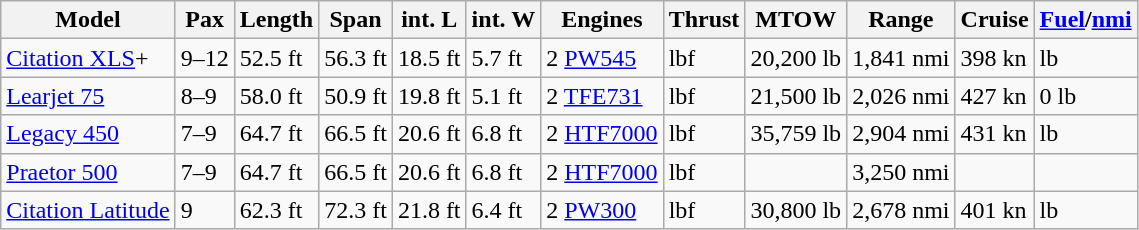<table class="wikitable sortable">
<tr>
<th>Model</th>
<th>Pax</th>
<th>Length</th>
<th>Span</th>
<th>int. L</th>
<th>int. W</th>
<th>Engines</th>
<th>Thrust</th>
<th>MTOW</th>
<th>Range</th>
<th>Cruise</th>
<th><a href='#'>Fuel</a>/<a href='#'>nmi</a></th>
</tr>
<tr>
<td><a href='#'>Citation XLS</a>+	</td>
<td>9–12</td>
<td>52.5 ft</td>
<td>56.3 ft</td>
<td>18.5 ft</td>
<td>5.7 ft</td>
<td>2 <a href='#'>PW545</a></td>
<td> lbf</td>
<td>20,200 lb</td>
<td>1,841 nmi</td>
<td>398 kn</td>
<td> lb</td>
</tr>
<tr>
<td><a href='#'>Learjet 75</a> </td>
<td>8–9</td>
<td>58.0 ft</td>
<td>50.9 ft</td>
<td>19.8 ft</td>
<td>5.1 ft</td>
<td>2 <a href='#'>TFE731</a></td>
<td> lbf</td>
<td>21,500 lb</td>
<td>2,026 nmi</td>
<td>427 kn</td>
<td>0 lb</td>
</tr>
<tr>
<td><a href='#'>Legacy 450</a> </td>
<td>7–9</td>
<td>64.7 ft</td>
<td>66.5 ft</td>
<td>20.6 ft</td>
<td>6.8 ft</td>
<td>2 <a href='#'>HTF7000</a></td>
<td> lbf</td>
<td>35,759 lb</td>
<td>2,904 nmi</td>
<td>431 kn</td>
<td> lb</td>
</tr>
<tr>
<td><a href='#'>Praetor 500</a> </td>
<td>7–9</td>
<td>64.7 ft</td>
<td>66.5 ft</td>
<td>20.6 ft</td>
<td>6.8 ft</td>
<td>2 <a href='#'>HTF7000</a></td>
<td> lbf</td>
<td></td>
<td>3,250 nmi</td>
<td></td>
<td></td>
</tr>
<tr>
<td><a href='#'>Citation Latitude</a>	</td>
<td>9</td>
<td>62.3 ft</td>
<td>72.3 ft</td>
<td>21.8 ft</td>
<td>6.4 ft</td>
<td>2 <a href='#'>PW300</a></td>
<td> lbf</td>
<td>30,800 lb</td>
<td>2,678 nmi</td>
<td>401 kn</td>
<td> lb</td>
</tr>
</table>
